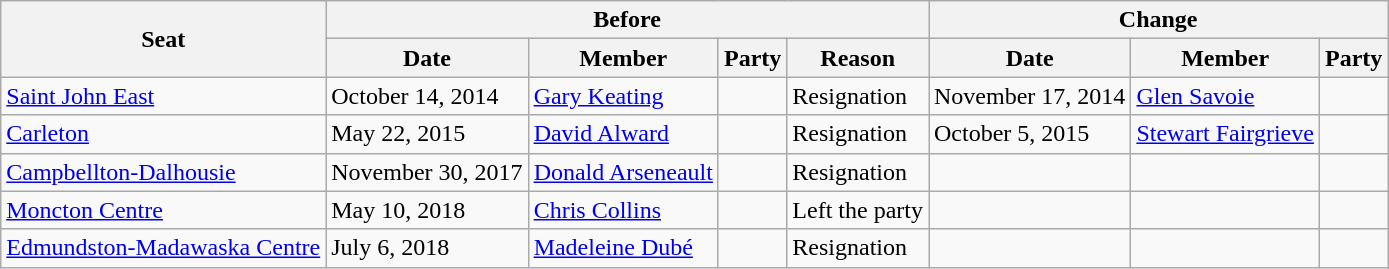<table class="wikitable" style="border: none;">
<tr>
<th rowspan="2">Seat</th>
<th colspan="4">Before</th>
<th colspan="3">Change</th>
</tr>
<tr>
<th>Date</th>
<th>Member</th>
<th>Party</th>
<th>Reason</th>
<th>Date</th>
<th>Member</th>
<th>Party</th>
</tr>
<tr>
<td><a href='#'>Saint John East</a></td>
<td>October 14, 2014</td>
<td><a href='#'>Gary Keating</a></td>
<td></td>
<td>Resignation</td>
<td>November 17, 2014</td>
<td><a href='#'>Glen Savoie</a></td>
<td></td>
</tr>
<tr>
<td><a href='#'>Carleton</a></td>
<td>May 22, 2015</td>
<td><a href='#'>David Alward</a></td>
<td></td>
<td>Resignation</td>
<td>October 5, 2015</td>
<td><a href='#'>Stewart Fairgrieve</a></td>
<td></td>
</tr>
<tr>
<td><a href='#'>Campbellton-Dalhousie</a></td>
<td>November 30, 2017</td>
<td><a href='#'>Donald Arseneault</a></td>
<td></td>
<td>Resignation</td>
<td></td>
<td></td>
<td></td>
</tr>
<tr>
<td><a href='#'>Moncton Centre</a></td>
<td>May 10, 2018</td>
<td><a href='#'>Chris Collins</a></td>
<td></td>
<td>Left the party</td>
<td></td>
<td></td>
<td></td>
</tr>
<tr>
<td><a href='#'>Edmundston-Madawaska Centre</a></td>
<td>July 6, 2018</td>
<td><a href='#'>Madeleine Dubé</a></td>
<td></td>
<td>Resignation</td>
<td></td>
<td></td>
<td></td>
</tr>
</table>
